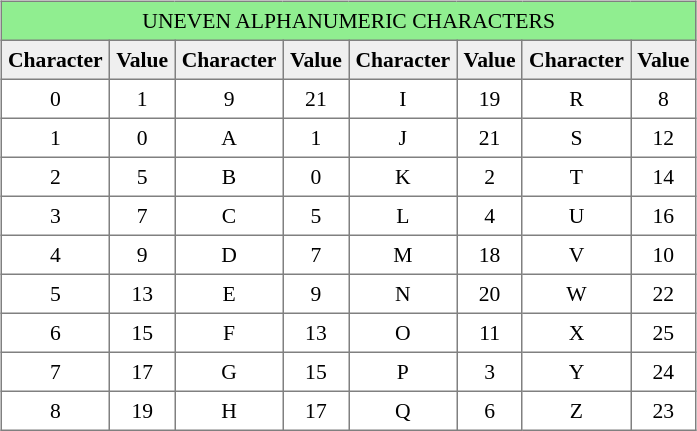<table>
<tr>
<td style="vertical-align:top; text-align:left;"><br><table style="margin:auto; font-size:90%; border-collapse:collapse;" border="1" cellspacing="1" cellpadding="4">
<tr style="text-align:center; background:lightgreen;">
<td colspan="8">UNEVEN ALPHANUMERIC CHARACTERS</td>
</tr>
<tr style="text-align:center; background:#efefef;">
<th>Character</th>
<th>Value</th>
<th>Character</th>
<th>Value</th>
<th>Character</th>
<th>Value</th>
<th>Character</th>
<th>Value</th>
</tr>
<tr align=center>
<td>0</td>
<td>1</td>
<td>9</td>
<td>21</td>
<td>I</td>
<td>19</td>
<td>R</td>
<td>8</td>
</tr>
<tr align=center>
<td>1</td>
<td>0</td>
<td>A</td>
<td>1</td>
<td>J</td>
<td>21</td>
<td>S</td>
<td>12</td>
</tr>
<tr align=center>
<td>2</td>
<td>5</td>
<td>B</td>
<td>0</td>
<td>K</td>
<td>2</td>
<td>T</td>
<td>14</td>
</tr>
<tr align=center>
<td>3</td>
<td>7</td>
<td>C</td>
<td>5</td>
<td>L</td>
<td>4</td>
<td>U</td>
<td>16</td>
</tr>
<tr align=center>
<td>4</td>
<td>9</td>
<td>D</td>
<td>7</td>
<td>M</td>
<td>18</td>
<td>V</td>
<td>10</td>
</tr>
<tr align=center>
<td>5</td>
<td>13</td>
<td>E</td>
<td>9</td>
<td>N</td>
<td>20</td>
<td>W</td>
<td>22</td>
</tr>
<tr align=center>
<td>6</td>
<td>15</td>
<td>F</td>
<td>13</td>
<td>O</td>
<td>11</td>
<td>X</td>
<td>25</td>
</tr>
<tr align=center>
<td>7</td>
<td>17</td>
<td>G</td>
<td>15</td>
<td>P</td>
<td>3</td>
<td>Y</td>
<td>24</td>
</tr>
<tr align=center>
<td>8</td>
<td>19</td>
<td>H</td>
<td>17</td>
<td>Q</td>
<td>6</td>
<td>Z</td>
<td>23</td>
</tr>
</table>
</td>
</tr>
</table>
